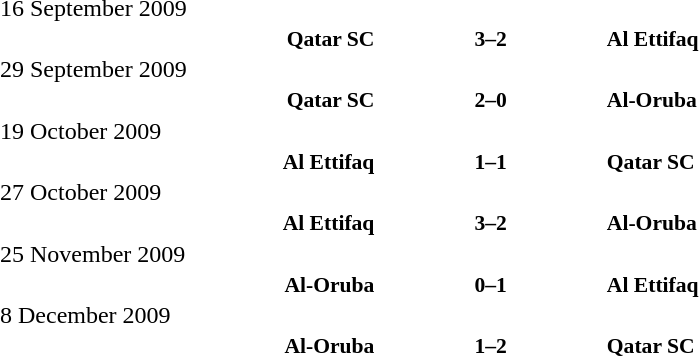<table width=100% cellspacing=1>
<tr>
<th width=20%></th>
<th width=12%></th>
<th width=20%></th>
<th></th>
</tr>
<tr>
<td>16 September 2009</td>
</tr>
<tr style=font-size:90%>
<td align=right><strong>Qatar SC</strong></td>
<td align=center><strong>3–2</strong></td>
<td><strong>Al Ettifaq</strong></td>
<td></td>
<td></td>
</tr>
<tr>
<td>29 September 2009</td>
</tr>
<tr style=font-size:90%>
<td align=right><strong>Qatar SC</strong></td>
<td align=center><strong>2–0</strong></td>
<td><strong>Al-Oruba</strong></td>
<td></td>
<td></td>
</tr>
<tr>
<td>19 October 2009</td>
</tr>
<tr style=font-size:90%>
<td align=right><strong>Al Ettifaq</strong></td>
<td align=center><strong>1–1</strong></td>
<td><strong>Qatar SC</strong></td>
<td></td>
<td></td>
</tr>
<tr>
<td>27 October 2009</td>
</tr>
<tr style=font-size:90%>
<td align=right><strong>Al Ettifaq</strong></td>
<td align=center><strong>3–2</strong></td>
<td><strong>Al-Oruba</strong></td>
<td></td>
<td></td>
</tr>
<tr>
<td>25 November 2009</td>
</tr>
<tr style=font-size:90%>
<td align=right><strong>Al-Oruba</strong></td>
<td align=center><strong>0–1</strong></td>
<td><strong>Al Ettifaq</strong></td>
<td></td>
<td></td>
</tr>
<tr>
<td>8 December 2009</td>
</tr>
<tr style=font-size:90%>
<td align=right><strong>Al-Oruba</strong></td>
<td align=center><strong>1–2</strong></td>
<td><strong>Qatar SC</strong></td>
<td></td>
<td></td>
</tr>
</table>
